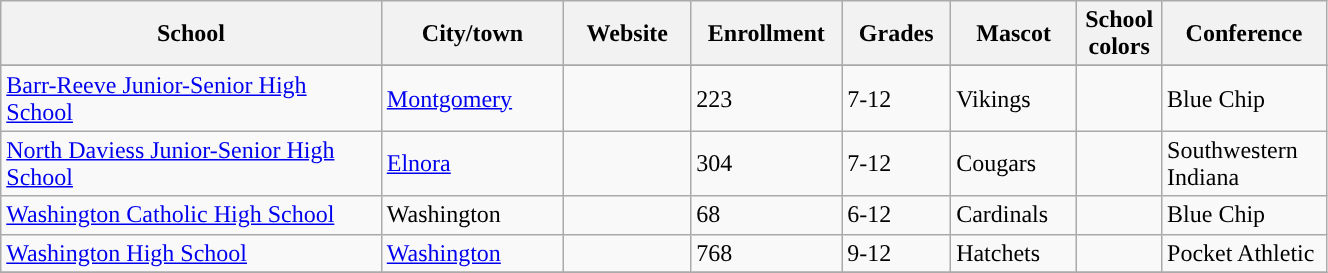<table class="wikitable sortable" width="70%">
<tr>
<th width="20%">School</th>
<th width="08%">City/town</th>
<th width="06%">Website</th>
<th width="04%">Enrollment</th>
<th width="04%">Grades</th>
<th width="04%">Mascot</th>
<th width=01%>School colors</th>
<th width="04%">Conference</th>
</tr>
<tr>
</tr>
<tr>
<td><a href='#'>Barr-Reeve Junior-Senior High School</a></td>
<td><a href='#'>Montgomery</a></td>
<td></td>
<td>223</td>
<td>7-12</td>
<td>Vikings</td>
<td>  </td>
<td>Blue Chip</td>
</tr>
<tr>
<td><a href='#'>North Daviess Junior-Senior High School</a></td>
<td><a href='#'>Elnora</a></td>
<td></td>
<td>304</td>
<td>7-12</td>
<td>Cougars</td>
<td>  </td>
<td>Southwestern Indiana</td>
</tr>
<tr>
<td><a href='#'>Washington Catholic High School</a></td>
<td>Washington</td>
<td></td>
<td>68</td>
<td>6-12</td>
<td>Cardinals</td>
<td> </td>
<td>Blue Chip</td>
</tr>
<tr>
<td><a href='#'>Washington High School</a></td>
<td><a href='#'>Washington</a></td>
<td></td>
<td>768</td>
<td>9-12</td>
<td>Hatchets</td>
<td> </td>
<td>Pocket Athletic</td>
</tr>
<tr>
</tr>
</table>
